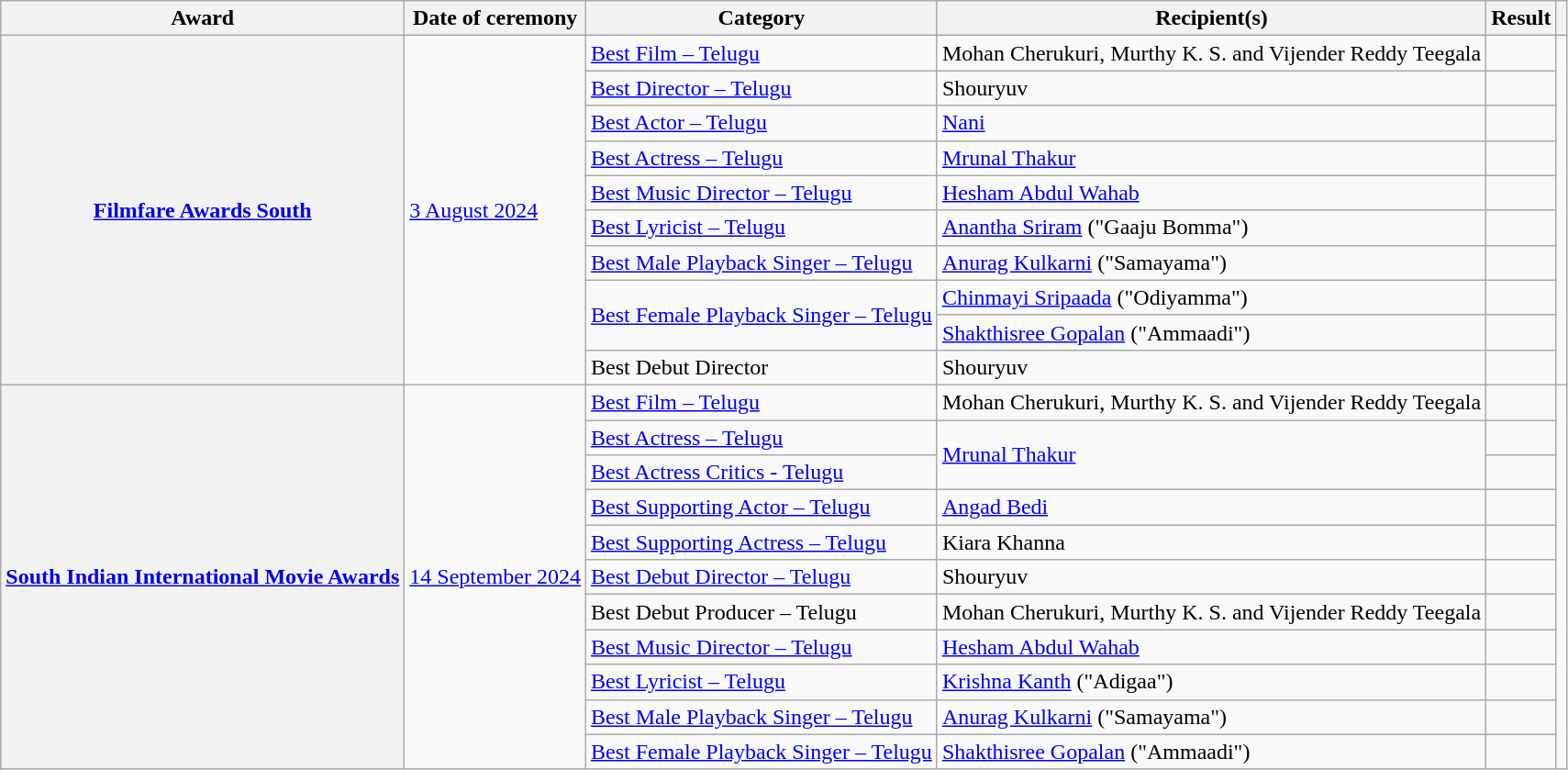<table class="wikitable plainrowheaders sortable">
<tr>
<th scope="col">Award</th>
<th scope="col">Date of ceremony</th>
<th scope="col">Category</th>
<th scope="col">Recipient(s)</th>
<th scope="col">Result</th>
<th scope="col" class="unsortable"></th>
</tr>
<tr>
<th rowspan="10" scope="row"><a href='#'>Filmfare Awards South</a></th>
<td rowspan="10"><a href='#'>3 August 2024</a></td>
<td><a href='#'>Best Film – Telugu</a></td>
<td>Mohan Cherukuri, Murthy K. S. and Vijender Reddy Teegala</td>
<td></td>
<td rowspan="10"></td>
</tr>
<tr>
<td><a href='#'>Best Director – Telugu</a></td>
<td>Shouryuv</td>
<td></td>
</tr>
<tr>
<td><a href='#'>Best Actor – Telugu</a></td>
<td><a href='#'>Nani</a></td>
<td></td>
</tr>
<tr>
<td><a href='#'>Best Actress – Telugu</a></td>
<td><a href='#'>Mrunal Thakur</a></td>
<td></td>
</tr>
<tr>
<td><a href='#'>Best Music Director – Telugu</a></td>
<td><a href='#'>Hesham Abdul Wahab</a></td>
<td></td>
</tr>
<tr>
<td><a href='#'>Best Lyricist – Telugu</a></td>
<td><a href='#'>Anantha Sriram</a> ("Gaaju Bomma")</td>
<td></td>
</tr>
<tr>
<td><a href='#'>Best Male Playback Singer – Telugu</a></td>
<td><a href='#'>Anurag Kulkarni</a> ("Samayama")</td>
<td></td>
</tr>
<tr>
<td rowspan="2"><a href='#'>Best Female Playback Singer – Telugu</a></td>
<td><a href='#'>Chinmayi Sripaada</a> ("Odiyamma")</td>
<td></td>
</tr>
<tr>
<td><a href='#'>Shakthisree Gopalan</a> ("Ammaadi")</td>
<td></td>
</tr>
<tr>
<td>Best Debut Director</td>
<td>Shouryuv</td>
<td></td>
</tr>
<tr>
<th rowspan="11" scope="row"><a href='#'>South Indian International Movie Awards</a></th>
<td rowspan="11"><a href='#'>14 September 2024</a></td>
<td><a href='#'>Best Film – Telugu</a></td>
<td>Mohan Cherukuri, Murthy K. S. and Vijender Reddy Teegala</td>
<td></td>
<td rowspan="11"></td>
</tr>
<tr>
<td><a href='#'>Best Actress – Telugu</a></td>
<td rowspan="2"><a href='#'>Mrunal Thakur</a></td>
<td></td>
</tr>
<tr>
<td><a href='#'>Best Actress Critics - Telugu</a></td>
<td></td>
</tr>
<tr>
<td><a href='#'>Best Supporting Actor – Telugu</a></td>
<td><a href='#'>Angad Bedi</a></td>
<td></td>
</tr>
<tr>
<td><a href='#'>Best Supporting Actress – Telugu</a></td>
<td>Kiara Khanna</td>
<td></td>
</tr>
<tr>
<td><a href='#'>Best Debut Director – Telugu</a></td>
<td>Shouryuv</td>
<td></td>
</tr>
<tr>
<td>Best Debut Producer – Telugu</td>
<td>Mohan Cherukuri, Murthy K. S. and Vijender Reddy Teegala</td>
<td></td>
</tr>
<tr>
<td><a href='#'>Best Music Director – Telugu</a></td>
<td><a href='#'>Hesham Abdul Wahab</a></td>
<td></td>
</tr>
<tr>
<td><a href='#'>Best Lyricist – Telugu</a></td>
<td><a href='#'>Krishna Kanth</a> ("Adigaa")</td>
<td></td>
</tr>
<tr>
<td><a href='#'>Best Male Playback Singer – Telugu</a></td>
<td><a href='#'>Anurag Kulkarni</a> ("Samayama")</td>
<td></td>
</tr>
<tr>
<td><a href='#'>Best Female Playback Singer – Telugu</a></td>
<td><a href='#'>Shakthisree Gopalan</a> ("Ammaadi")</td>
<td></td>
</tr>
</table>
